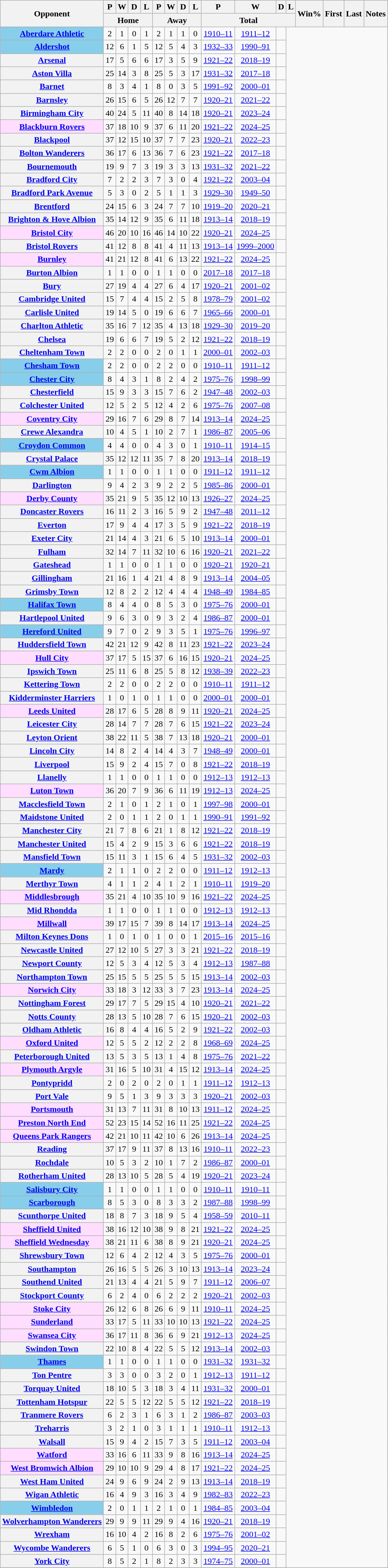<table class="wikitable plainrowheaders sortable" style="text-align:center">
<tr>
<th scope=col rowspan=2>Opponent</th>
<th scope=col>P</th>
<th scope=col>W</th>
<th scope=col>D</th>
<th scope=col>L</th>
<th scope=col>P</th>
<th scope=col>W</th>
<th scope=col>D</th>
<th scope=col>L</th>
<th scope=col>P</th>
<th scope=col>W</th>
<th scope=col>D</th>
<th scope=col>L</th>
<th scope=col rowspan=2>Win%</th>
<th scope=col rowspan=2>First</th>
<th scope=col rowspan=2>Last</th>
<th scope=col rowspan=2 class="unsortable">Notes</th>
</tr>
<tr class="unsortable">
<th colspan=4>Home</th>
<th colspan=4>Away</th>
<th colspan=4>Total</th>
</tr>
<tr>
<th scope=row style=background:#87ceeb><a href='#'>Aberdare Athletic</a> </th>
<td>2</td>
<td>1</td>
<td>0</td>
<td>1</td>
<td>2</td>
<td>1</td>
<td>1</td>
<td>0<br></td>
<td><a href='#'>1910–11</a></td>
<td><a href='#'>1911–12</a></td>
<td></td>
</tr>
<tr>
<th scope=row style=background:#87ceeb><a href='#'>Aldershot</a> </th>
<td>12</td>
<td>6</td>
<td>1</td>
<td>5</td>
<td>12</td>
<td>5</td>
<td>4</td>
<td>3<br></td>
<td><a href='#'>1932–33</a></td>
<td><a href='#'>1990–91</a></td>
<td></td>
</tr>
<tr>
<th scope=row><a href='#'>Arsenal</a></th>
<td>17</td>
<td>5</td>
<td>6</td>
<td>6</td>
<td>17</td>
<td>3</td>
<td>5</td>
<td>9<br></td>
<td><a href='#'>1921–22</a></td>
<td><a href='#'>2018–19</a></td>
<td></td>
</tr>
<tr>
<th scope=row><a href='#'>Aston Villa</a></th>
<td>25</td>
<td>14</td>
<td>3</td>
<td>8</td>
<td>25</td>
<td>5</td>
<td>3</td>
<td>17<br></td>
<td><a href='#'>1931–32</a></td>
<td><a href='#'>2017–18</a></td>
<td></td>
</tr>
<tr>
<th scope=row><a href='#'>Barnet</a></th>
<td>8</td>
<td>3</td>
<td>4</td>
<td>1</td>
<td>8</td>
<td>0</td>
<td>3</td>
<td>5<br></td>
<td><a href='#'>1991–92</a></td>
<td><a href='#'>2000–01</a></td>
<td></td>
</tr>
<tr>
<th scope=row><a href='#'>Barnsley</a></th>
<td>26</td>
<td>15</td>
<td>6</td>
<td>5</td>
<td>26</td>
<td>12</td>
<td>7</td>
<td>7<br></td>
<td><a href='#'>1920–21</a></td>
<td><a href='#'>2021–22</a></td>
<td></td>
</tr>
<tr>
<th scope=row><a href='#'>Birmingham City</a></th>
<td>40</td>
<td>24</td>
<td>5</td>
<td>11</td>
<td>40</td>
<td>8</td>
<td>14</td>
<td>18<br></td>
<td><a href='#'>1920–21</a></td>
<td><a href='#'>2023–24</a></td>
<td></td>
</tr>
<tr>
<th scope=row style=background:#ffddff><a href='#'>Blackburn Rovers</a> </th>
<td>37</td>
<td>18</td>
<td>10</td>
<td>9</td>
<td>37</td>
<td>6</td>
<td>11</td>
<td>20<br></td>
<td><a href='#'>1921–22</a></td>
<td><a href='#'>2024–25</a></td>
<td></td>
</tr>
<tr>
<th scope=row><a href='#'>Blackpool</a></th>
<td>37</td>
<td>12</td>
<td>15</td>
<td>10</td>
<td>37</td>
<td>7</td>
<td>7</td>
<td>23<br></td>
<td><a href='#'>1920–21</a></td>
<td><a href='#'>2022–23</a></td>
<td></td>
</tr>
<tr>
<th scope=row><a href='#'>Bolton Wanderers</a></th>
<td>36</td>
<td>17</td>
<td>6</td>
<td>13</td>
<td>36</td>
<td>7</td>
<td>6</td>
<td>23<br></td>
<td><a href='#'>1921–22</a></td>
<td><a href='#'>2017–18</a></td>
<td></td>
</tr>
<tr>
<th scope=row><a href='#'>Bournemouth</a></th>
<td>19</td>
<td>9</td>
<td>7</td>
<td>3</td>
<td>19</td>
<td>3</td>
<td>3</td>
<td>13<br></td>
<td><a href='#'>1931–32</a></td>
<td><a href='#'>2021–22</a></td>
<td></td>
</tr>
<tr>
<th scope=row><a href='#'>Bradford City</a></th>
<td>7</td>
<td>2</td>
<td>2</td>
<td>3</td>
<td>7</td>
<td>3</td>
<td>0</td>
<td>4<br></td>
<td><a href='#'>1921–22</a></td>
<td><a href='#'>2003–04</a></td>
<td></td>
</tr>
<tr>
<th scope=row><a href='#'>Bradford Park Avenue</a></th>
<td>5</td>
<td>3</td>
<td>0</td>
<td>2</td>
<td>5</td>
<td>1</td>
<td>1</td>
<td>3<br></td>
<td><a href='#'>1929–30</a></td>
<td><a href='#'>1949–50</a></td>
<td></td>
</tr>
<tr>
<th scope=row><a href='#'>Brentford</a></th>
<td>24</td>
<td>15</td>
<td>6</td>
<td>3</td>
<td>24</td>
<td>7</td>
<td>7</td>
<td>10<br></td>
<td><a href='#'>1919–20</a></td>
<td><a href='#'>2020–21</a></td>
<td></td>
</tr>
<tr>
<th scope=row><a href='#'>Brighton & Hove Albion</a></th>
<td>35</td>
<td>14</td>
<td>12</td>
<td>9</td>
<td>35</td>
<td>6</td>
<td>11</td>
<td>18<br></td>
<td><a href='#'>1913–14</a></td>
<td><a href='#'>2018–19</a></td>
<td></td>
</tr>
<tr>
<th scope=row style=background:#ffddff><a href='#'>Bristol City</a> </th>
<td>46</td>
<td>20</td>
<td>10</td>
<td>16</td>
<td>46</td>
<td>14</td>
<td>10</td>
<td>22<br></td>
<td><a href='#'>1920–21</a></td>
<td><a href='#'>2024–25</a></td>
<td></td>
</tr>
<tr>
<th scope=row><a href='#'>Bristol Rovers</a></th>
<td>41</td>
<td>12</td>
<td>8</td>
<td>8</td>
<td>41</td>
<td>4</td>
<td>11</td>
<td>13<br></td>
<td><a href='#'>1913–14</a></td>
<td><a href='#'>1999–2000</a></td>
<td></td>
</tr>
<tr>
<th scope=row style=background:#ffddff><a href='#'>Burnley</a> </th>
<td>41</td>
<td>21</td>
<td>12</td>
<td>8</td>
<td>41</td>
<td>6</td>
<td>13</td>
<td>22<br></td>
<td><a href='#'>1921–22</a></td>
<td><a href='#'>2024–25</a></td>
<td></td>
</tr>
<tr>
<th scope=row><a href='#'>Burton Albion</a></th>
<td>1</td>
<td>1</td>
<td>0</td>
<td>0</td>
<td>1</td>
<td>1</td>
<td>0</td>
<td>0<br></td>
<td><a href='#'>2017–18</a></td>
<td><a href='#'>2017–18</a></td>
<td></td>
</tr>
<tr>
<th scope=row><a href='#'>Bury</a></th>
<td>27</td>
<td>19</td>
<td>4</td>
<td>4</td>
<td>27</td>
<td>6</td>
<td>4</td>
<td>17<br></td>
<td><a href='#'>1920–21</a></td>
<td><a href='#'>2001–02</a></td>
<td></td>
</tr>
<tr>
<th scope=row><a href='#'>Cambridge United</a></th>
<td>15</td>
<td>7</td>
<td>4</td>
<td>4</td>
<td>15</td>
<td>2</td>
<td>5</td>
<td>8<br></td>
<td><a href='#'>1978–79</a></td>
<td><a href='#'>2001–02</a></td>
<td></td>
</tr>
<tr>
<th scope=row><a href='#'>Carlisle United</a></th>
<td>19</td>
<td>14</td>
<td>5</td>
<td>0</td>
<td>19</td>
<td>6</td>
<td>6</td>
<td>7<br></td>
<td><a href='#'>1965–66</a></td>
<td><a href='#'>2000–01</a></td>
<td></td>
</tr>
<tr>
<th scope=row><a href='#'>Charlton Athletic</a></th>
<td>35</td>
<td>16</td>
<td>7</td>
<td>12</td>
<td>35</td>
<td>4</td>
<td>13</td>
<td>18<br></td>
<td><a href='#'>1929–30</a></td>
<td><a href='#'>2019–20</a></td>
<td></td>
</tr>
<tr>
<th scope=row><a href='#'>Chelsea</a></th>
<td>19</td>
<td>6</td>
<td>6</td>
<td>7</td>
<td>19</td>
<td>5</td>
<td>2</td>
<td>12<br></td>
<td><a href='#'>1921–22</a></td>
<td><a href='#'>2018–19</a></td>
<td></td>
</tr>
<tr>
<th scope=row><a href='#'>Cheltenham Town</a></th>
<td>2</td>
<td>2</td>
<td>0</td>
<td>0</td>
<td>2</td>
<td>0</td>
<td>1</td>
<td>1<br></td>
<td><a href='#'>2000–01</a></td>
<td><a href='#'>2002–03</a></td>
<td></td>
</tr>
<tr>
<th scope=row style=background:#87ceeb><a href='#'>Chesham Town</a> </th>
<td>2</td>
<td>2</td>
<td>0</td>
<td>0</td>
<td>2</td>
<td>2</td>
<td>0</td>
<td>0<br></td>
<td><a href='#'>1910–11</a></td>
<td><a href='#'>1911–12</a></td>
<td></td>
</tr>
<tr>
<th scope=row style=background:#87ceeb><a href='#'>Chester City</a> </th>
<td>8</td>
<td>4</td>
<td>3</td>
<td>1</td>
<td>8</td>
<td>2</td>
<td>4</td>
<td>2<br></td>
<td><a href='#'>1975–76</a></td>
<td><a href='#'>1998–99</a></td>
<td></td>
</tr>
<tr>
<th scope=row><a href='#'>Chesterfield</a></th>
<td>15</td>
<td>9</td>
<td>3</td>
<td>3</td>
<td>15</td>
<td>7</td>
<td>6</td>
<td>2<br></td>
<td><a href='#'>1947–48</a></td>
<td><a href='#'>2002–03</a></td>
<td></td>
</tr>
<tr>
<th scope=row><a href='#'>Colchester United</a></th>
<td>12</td>
<td>5</td>
<td>2</td>
<td>5</td>
<td>12</td>
<td>4</td>
<td>2</td>
<td>6<br></td>
<td><a href='#'>1975–76</a></td>
<td><a href='#'>2007–08</a></td>
<td></td>
</tr>
<tr>
<th scope=row style=background:#ffddff><a href='#'>Coventry City</a> </th>
<td>29</td>
<td>16</td>
<td>7</td>
<td>6</td>
<td>29</td>
<td>8</td>
<td>7</td>
<td>14<br></td>
<td><a href='#'>1913–14</a></td>
<td><a href='#'>2024–25</a></td>
<td></td>
</tr>
<tr>
<th scope=row><a href='#'>Crewe Alexandra</a></th>
<td>10</td>
<td>4</td>
<td>5</td>
<td>1</td>
<td>10</td>
<td>2</td>
<td>7</td>
<td>1<br></td>
<td><a href='#'>1986–87</a></td>
<td><a href='#'>2005–06</a></td>
<td></td>
</tr>
<tr>
<th scope=row style=background:#87ceeb><a href='#'>Croydon Common</a> </th>
<td>4</td>
<td>4</td>
<td>0</td>
<td>0</td>
<td>4</td>
<td>3</td>
<td>0</td>
<td>1<br></td>
<td><a href='#'>1910–11</a></td>
<td><a href='#'>1914–15</a></td>
<td></td>
</tr>
<tr>
<th scope=row><a href='#'>Crystal Palace</a></th>
<td>35</td>
<td>12</td>
<td>12</td>
<td>11</td>
<td>35</td>
<td>7</td>
<td>8</td>
<td>20<br></td>
<td><a href='#'>1913–14</a></td>
<td><a href='#'>2018–19</a></td>
<td></td>
</tr>
<tr>
<th scope=row style=background:#87ceeb><a href='#'>Cwm Albion</a> </th>
<td>1</td>
<td>1</td>
<td>0</td>
<td>0</td>
<td>1</td>
<td>1</td>
<td>0</td>
<td>0<br></td>
<td><a href='#'>1911–12</a></td>
<td><a href='#'>1911–12</a></td>
<td></td>
</tr>
<tr>
<th scope=row><a href='#'>Darlington</a></th>
<td>9</td>
<td>4</td>
<td>2</td>
<td>3</td>
<td>9</td>
<td>2</td>
<td>2</td>
<td>5<br></td>
<td><a href='#'>1985–86</a></td>
<td><a href='#'>2000–01</a></td>
<td></td>
</tr>
<tr>
<th scope=row style=background:#ffddff><a href='#'>Derby County</a> </th>
<td>35</td>
<td>21</td>
<td>9</td>
<td>5</td>
<td>35</td>
<td>12</td>
<td>10</td>
<td>13<br></td>
<td><a href='#'>1926–27</a></td>
<td><a href='#'>2024–25</a></td>
<td></td>
</tr>
<tr>
<th scope=row><a href='#'>Doncaster Rovers</a></th>
<td>16</td>
<td>11</td>
<td>2</td>
<td>3</td>
<td>16</td>
<td>5</td>
<td>9</td>
<td>2<br></td>
<td><a href='#'>1947–48</a></td>
<td><a href='#'>2011–12</a></td>
<td></td>
</tr>
<tr>
<th scope=row><a href='#'>Everton</a></th>
<td>17</td>
<td>9</td>
<td>4</td>
<td>4</td>
<td>17</td>
<td>3</td>
<td>5</td>
<td>9<br></td>
<td><a href='#'>1921–22</a></td>
<td><a href='#'>2018–19</a></td>
<td></td>
</tr>
<tr>
<th scope=row><a href='#'>Exeter City</a></th>
<td>21</td>
<td>14</td>
<td>4</td>
<td>3</td>
<td>21</td>
<td>6</td>
<td>5</td>
<td>10<br></td>
<td><a href='#'>1913–14</a></td>
<td><a href='#'>2000–01</a></td>
<td></td>
</tr>
<tr>
<th scope=row><a href='#'>Fulham</a></th>
<td>32</td>
<td>14</td>
<td>7</td>
<td>11</td>
<td>32</td>
<td>10</td>
<td>6</td>
<td>16<br></td>
<td><a href='#'>1920–21</a></td>
<td><a href='#'>2021–22</a></td>
<td></td>
</tr>
<tr>
<th scope=row><a href='#'>Gateshead</a></th>
<td>1</td>
<td>1</td>
<td>0</td>
<td>0</td>
<td>1</td>
<td>1</td>
<td>0</td>
<td>0<br></td>
<td><a href='#'>1920–21</a></td>
<td><a href='#'>1920–21</a></td>
<td></td>
</tr>
<tr>
<th scope=row><a href='#'>Gillingham</a></th>
<td>21</td>
<td>16</td>
<td>1</td>
<td>4</td>
<td>21</td>
<td>4</td>
<td>8</td>
<td>9<br></td>
<td><a href='#'>1913–14</a></td>
<td><a href='#'>2004–05</a></td>
<td></td>
</tr>
<tr>
<th scope=row><a href='#'>Grimsby Town</a></th>
<td>12</td>
<td>8</td>
<td>2</td>
<td>2</td>
<td>12</td>
<td>4</td>
<td>4</td>
<td>4<br></td>
<td><a href='#'>1948–49</a></td>
<td><a href='#'>1984–85</a></td>
<td></td>
</tr>
<tr>
<th scope=row style=background:#87ceeb><a href='#'>Halifax Town</a> </th>
<td>8</td>
<td>4</td>
<td>4</td>
<td>0</td>
<td>8</td>
<td>5</td>
<td>3</td>
<td>0<br></td>
<td><a href='#'>1975–76</a></td>
<td><a href='#'>2000–01</a></td>
<td></td>
</tr>
<tr>
<th scope=row><a href='#'>Hartlepool United</a></th>
<td>9</td>
<td>6</td>
<td>3</td>
<td>0</td>
<td>9</td>
<td>3</td>
<td>2</td>
<td>4<br></td>
<td><a href='#'>1986–87</a></td>
<td><a href='#'>2000–01</a></td>
<td></td>
</tr>
<tr>
<th scope=row style=background:#87ceeb><a href='#'>Hereford United</a> </th>
<td>9</td>
<td>7</td>
<td>0</td>
<td>2</td>
<td>9</td>
<td>3</td>
<td>5</td>
<td>1<br></td>
<td><a href='#'>1975–76</a></td>
<td><a href='#'>1996–97</a></td>
<td></td>
</tr>
<tr>
<th scope=row><a href='#'>Huddersfield Town</a></th>
<td>42</td>
<td>21</td>
<td>12</td>
<td>9</td>
<td>42</td>
<td>8</td>
<td>11</td>
<td>23<br></td>
<td><a href='#'>1921–22</a></td>
<td><a href='#'>2023–24</a></td>
<td></td>
</tr>
<tr>
<th scope=row style=background:#ffddff><a href='#'>Hull City</a> </th>
<td>37</td>
<td>17</td>
<td>5</td>
<td>15</td>
<td>37</td>
<td>6</td>
<td>16</td>
<td>15<br></td>
<td><a href='#'>1920–21</a></td>
<td><a href='#'>2024–25</a></td>
<td></td>
</tr>
<tr>
<th scope=row><a href='#'>Ipswich Town</a></th>
<td>25</td>
<td>11</td>
<td>6</td>
<td>8</td>
<td>25</td>
<td>5</td>
<td>8</td>
<td>12<br></td>
<td><a href='#'>1938–39</a></td>
<td><a href='#'>2022–23</a></td>
<td></td>
</tr>
<tr>
<th scope=row><a href='#'>Kettering Town</a></th>
<td>2</td>
<td>2</td>
<td>0</td>
<td>0</td>
<td>2</td>
<td>2</td>
<td>0</td>
<td>0<br></td>
<td><a href='#'>1910–11</a></td>
<td><a href='#'>1911–12</a></td>
<td></td>
</tr>
<tr>
<th scope=row><a href='#'>Kidderminster Harriers</a></th>
<td>1</td>
<td>0</td>
<td>1</td>
<td>0</td>
<td>1</td>
<td>1</td>
<td>0</td>
<td>0<br></td>
<td><a href='#'>2000–01</a></td>
<td><a href='#'>2000–01</a></td>
<td></td>
</tr>
<tr>
<th scope=row style=background:#ffddff><a href='#'>Leeds United</a> </th>
<td>28</td>
<td>17</td>
<td>6</td>
<td>5</td>
<td>28</td>
<td>8</td>
<td>9</td>
<td>11<br></td>
<td><a href='#'>1920–21</a></td>
<td><a href='#'>2024–25</a></td>
<td></td>
</tr>
<tr>
<th scope=row><a href='#'>Leicester City</a></th>
<td>28</td>
<td>14</td>
<td>7</td>
<td>7</td>
<td>28</td>
<td>7</td>
<td>6</td>
<td>15<br></td>
<td><a href='#'>1921–22</a></td>
<td><a href='#'>2023–24</a></td>
<td></td>
</tr>
<tr>
<th scope=row><a href='#'>Leyton Orient</a></th>
<td>38</td>
<td>22</td>
<td>11</td>
<td>5</td>
<td>38</td>
<td>7</td>
<td>13</td>
<td>18<br></td>
<td><a href='#'>1920–21</a></td>
<td><a href='#'>2000–01</a></td>
<td></td>
</tr>
<tr>
<th scope=row><a href='#'>Lincoln City</a></th>
<td>14</td>
<td>8</td>
<td>2</td>
<td>4</td>
<td>14</td>
<td>4</td>
<td>3</td>
<td>7<br></td>
<td><a href='#'>1948–49</a></td>
<td><a href='#'>2000–01</a></td>
<td></td>
</tr>
<tr>
<th scope=row><a href='#'>Liverpool</a></th>
<td>15</td>
<td>9</td>
<td>2</td>
<td>4</td>
<td>15</td>
<td>7</td>
<td>0</td>
<td>8<br></td>
<td><a href='#'>1921–22</a></td>
<td><a href='#'>2018–19</a></td>
<td></td>
</tr>
<tr>
<th scope=row><a href='#'>Llanelly</a></th>
<td>1</td>
<td>1</td>
<td>0</td>
<td>0</td>
<td>1</td>
<td>1</td>
<td>0</td>
<td>0<br></td>
<td><a href='#'>1912–13</a></td>
<td><a href='#'>1912–13</a></td>
<td></td>
</tr>
<tr>
<th scope=row style=background:#ffddff><a href='#'>Luton Town</a> </th>
<td>36</td>
<td>20</td>
<td>7</td>
<td>9</td>
<td>36</td>
<td>6</td>
<td>11</td>
<td>19<br></td>
<td><a href='#'>1912–13</a></td>
<td><a href='#'>2024–25</a></td>
<td></td>
</tr>
<tr>
<th scope=row><a href='#'>Macclesfield Town</a></th>
<td>2</td>
<td>1</td>
<td>0</td>
<td>1</td>
<td>2</td>
<td>1</td>
<td>0</td>
<td>1<br></td>
<td><a href='#'>1997–98</a></td>
<td><a href='#'>2000–01</a></td>
<td></td>
</tr>
<tr>
<th scope=row><a href='#'>Maidstone United</a></th>
<td>2</td>
<td>0</td>
<td>1</td>
<td>1</td>
<td>2</td>
<td>0</td>
<td>1</td>
<td>1<br></td>
<td><a href='#'>1990–91</a></td>
<td><a href='#'>1991–92</a></td>
<td></td>
</tr>
<tr>
<th scope=row><a href='#'>Manchester City</a></th>
<td>21</td>
<td>7</td>
<td>8</td>
<td>6</td>
<td>21</td>
<td>1</td>
<td>8</td>
<td>12<br></td>
<td><a href='#'>1921–22</a></td>
<td><a href='#'>2018–19</a></td>
<td></td>
</tr>
<tr>
<th scope=row><a href='#'>Manchester United</a></th>
<td>15</td>
<td>4</td>
<td>2</td>
<td>9</td>
<td>15</td>
<td>3</td>
<td>6</td>
<td>6<br></td>
<td><a href='#'>1921–22</a></td>
<td><a href='#'>2018–19</a></td>
<td></td>
</tr>
<tr>
<th scope=row><a href='#'>Mansfield Town</a></th>
<td>15</td>
<td>11</td>
<td>3</td>
<td>1</td>
<td>15</td>
<td>6</td>
<td>4</td>
<td>5<br></td>
<td><a href='#'>1931–32</a></td>
<td><a href='#'>2002–03</a></td>
<td></td>
</tr>
<tr>
<th scope=row style=background:#87ceeb><a href='#'>Mardy</a> </th>
<td>2</td>
<td>1</td>
<td>1</td>
<td>0</td>
<td>2</td>
<td>2</td>
<td>0</td>
<td>0<br></td>
<td><a href='#'>1911–12</a></td>
<td><a href='#'>1912–13</a></td>
<td></td>
</tr>
<tr>
<th scope=row><a href='#'>Merthyr Town</a></th>
<td>4</td>
<td>1</td>
<td>1</td>
<td>2</td>
<td>4</td>
<td>1</td>
<td>2</td>
<td>1<br></td>
<td><a href='#'>1910–11</a></td>
<td><a href='#'>1919–20</a></td>
<td></td>
</tr>
<tr>
<th scope=row style=background:#ffddff><a href='#'>Middlesbrough</a> </th>
<td>35</td>
<td>21</td>
<td>4</td>
<td>10</td>
<td>35</td>
<td>10</td>
<td>9</td>
<td>16<br></td>
<td><a href='#'>1921–22</a></td>
<td><a href='#'>2024–25</a></td>
<td></td>
</tr>
<tr>
<th scope=row><a href='#'>Mid Rhondda</a></th>
<td>1</td>
<td>1</td>
<td>0</td>
<td>0</td>
<td>1</td>
<td>1</td>
<td>0</td>
<td>0<br></td>
<td><a href='#'>1912–13</a></td>
<td><a href='#'>1912–13</a></td>
<td></td>
</tr>
<tr>
<th scope=row style=background:#ffddff><a href='#'>Millwall</a> </th>
<td>39</td>
<td>17</td>
<td>15</td>
<td>7</td>
<td>39</td>
<td>8</td>
<td>14</td>
<td>17<br></td>
<td><a href='#'>1913–14</a></td>
<td><a href='#'>2024–25</a></td>
<td></td>
</tr>
<tr>
<th scope=row><a href='#'>Milton Keynes Dons</a></th>
<td>1</td>
<td>0</td>
<td>1</td>
<td>0</td>
<td>1</td>
<td>0</td>
<td>0</td>
<td>1<br></td>
<td><a href='#'>2015–16</a></td>
<td><a href='#'>2015–16</a></td>
<td></td>
</tr>
<tr>
<th scope=row><a href='#'>Newcastle United</a></th>
<td>27</td>
<td>12</td>
<td>10</td>
<td>5</td>
<td>27</td>
<td>3</td>
<td>3</td>
<td>21<br></td>
<td><a href='#'>1921–22</a></td>
<td><a href='#'>2018–19</a></td>
<td></td>
</tr>
<tr>
<th scope=row><a href='#'>Newport County</a></th>
<td>12</td>
<td>5</td>
<td>3</td>
<td>4</td>
<td>12</td>
<td>5</td>
<td>3</td>
<td>4<br></td>
<td><a href='#'>1912–13</a></td>
<td><a href='#'>1987–88</a></td>
<td></td>
</tr>
<tr>
<th scope=row><a href='#'>Northampton Town</a></th>
<td>25</td>
<td>15</td>
<td>5</td>
<td>5</td>
<td>25</td>
<td>5</td>
<td>5</td>
<td>15<br></td>
<td><a href='#'>1913–14</a></td>
<td><a href='#'>2002–03</a></td>
<td></td>
</tr>
<tr>
<th scope=row style=background:#ffddff><a href='#'>Norwich City</a> </th>
<td>33</td>
<td>18</td>
<td>3</td>
<td>12</td>
<td>33</td>
<td>3</td>
<td>7</td>
<td>23<br></td>
<td><a href='#'>1913–14</a></td>
<td><a href='#'>2024–25</a></td>
<td></td>
</tr>
<tr>
<th scope=row><a href='#'>Nottingham Forest</a></th>
<td>29</td>
<td>17</td>
<td>7</td>
<td>5</td>
<td>29</td>
<td>15</td>
<td>4</td>
<td>10<br></td>
<td><a href='#'>1920–21</a></td>
<td><a href='#'>2021–22</a></td>
<td></td>
</tr>
<tr>
<th scope=row><a href='#'>Notts County</a></th>
<td>28</td>
<td>13</td>
<td>5</td>
<td>10</td>
<td>28</td>
<td>7</td>
<td>6</td>
<td>15<br></td>
<td><a href='#'>1920–21</a></td>
<td><a href='#'>2002–03</a></td>
<td></td>
</tr>
<tr>
<th scope=row><a href='#'>Oldham Athletic</a></th>
<td>16</td>
<td>8</td>
<td>4</td>
<td>4</td>
<td>16</td>
<td>5</td>
<td>2</td>
<td>9<br></td>
<td><a href='#'>1921–22</a></td>
<td><a href='#'>2002–03</a></td>
<td></td>
</tr>
<tr>
<th scope=row style=background:#ffddff><a href='#'>Oxford United</a> </th>
<td>12</td>
<td>5</td>
<td>5</td>
<td>2</td>
<td>12</td>
<td>2</td>
<td>2</td>
<td>8<br></td>
<td><a href='#'>1968–69</a></td>
<td><a href='#'>2024–25</a></td>
<td></td>
</tr>
<tr>
<th scope=row><a href='#'>Peterborough United</a></th>
<td>13</td>
<td>5</td>
<td>3</td>
<td>5</td>
<td>13</td>
<td>1</td>
<td>4</td>
<td>8<br></td>
<td><a href='#'>1975–76</a></td>
<td><a href='#'>2021–22</a></td>
<td></td>
</tr>
<tr>
<th scope=row style=background:#ffddff><a href='#'>Plymouth Argyle</a> </th>
<td>31</td>
<td>16</td>
<td>5</td>
<td>10</td>
<td>31</td>
<td>4</td>
<td>15</td>
<td>12<br></td>
<td><a href='#'>1913–14</a></td>
<td><a href='#'>2024–25</a></td>
<td></td>
</tr>
<tr>
<th scope=row><a href='#'>Pontypridd</a></th>
<td>2</td>
<td>0</td>
<td>2</td>
<td>0</td>
<td>2</td>
<td>0</td>
<td>1</td>
<td>1<br></td>
<td><a href='#'>1911–12</a></td>
<td><a href='#'>1912–13</a></td>
<td></td>
</tr>
<tr>
<th scope=row><a href='#'>Port Vale</a></th>
<td>9</td>
<td>5</td>
<td>1</td>
<td>3</td>
<td>9</td>
<td>3</td>
<td>3</td>
<td>3<br></td>
<td><a href='#'>1920–21</a></td>
<td><a href='#'>2002–03</a></td>
<td></td>
</tr>
<tr>
<th scope=row style=background:#ffddff><a href='#'>Portsmouth</a> </th>
<td>31</td>
<td>13</td>
<td>7</td>
<td>11</td>
<td>31</td>
<td>8</td>
<td>10</td>
<td>13<br></td>
<td><a href='#'>1911–12</a></td>
<td><a href='#'>2024–25</a></td>
<td></td>
</tr>
<tr>
<th scope=row style=background:#ffddff><a href='#'>Preston North End</a> </th>
<td>52</td>
<td>23</td>
<td>15</td>
<td>14</td>
<td>52</td>
<td>16</td>
<td>11</td>
<td>25<br></td>
<td><a href='#'>1921–22</a></td>
<td><a href='#'>2024–25</a></td>
<td></td>
</tr>
<tr>
<th scope=row style=background:#ffddff><a href='#'>Queens Park Rangers</a> </th>
<td>42</td>
<td>21</td>
<td>10</td>
<td>11</td>
<td>42</td>
<td>10</td>
<td>6</td>
<td>26<br></td>
<td><a href='#'>1913–14</a></td>
<td><a href='#'>2024–25</a></td>
<td></td>
</tr>
<tr>
<th scope=row><a href='#'>Reading</a> </th>
<td>37</td>
<td>17</td>
<td>9</td>
<td>11</td>
<td>37</td>
<td>8</td>
<td>13</td>
<td>16<br></td>
<td><a href='#'>1910–11</a></td>
<td><a href='#'>2022–23</a></td>
<td></td>
</tr>
<tr>
<th scope=row><a href='#'>Rochdale</a></th>
<td>10</td>
<td>5</td>
<td>3</td>
<td>2</td>
<td>10</td>
<td>1</td>
<td>7</td>
<td>2<br></td>
<td><a href='#'>1986–87</a></td>
<td><a href='#'>2000–01</a></td>
<td></td>
</tr>
<tr>
<th scope=row><a href='#'>Rotherham United</a></th>
<td>28</td>
<td>13</td>
<td>10</td>
<td>5</td>
<td>28</td>
<td>5</td>
<td>4</td>
<td>19<br></td>
<td><a href='#'>1920–21</a></td>
<td><a href='#'>2023–24</a></td>
<td></td>
</tr>
<tr>
<th scope=row style=background:#87ceeb><a href='#'>Salisbury City</a> </th>
<td>1</td>
<td>1</td>
<td>0</td>
<td>0</td>
<td>1</td>
<td>1</td>
<td>0</td>
<td>0<br></td>
<td><a href='#'>1910–11</a></td>
<td><a href='#'>1910–11</a></td>
<td></td>
</tr>
<tr>
<th scope=row style=background:#87ceeb><a href='#'>Scarborough</a> </th>
<td>8</td>
<td>5</td>
<td>3</td>
<td>0</td>
<td>8</td>
<td>3</td>
<td>3</td>
<td>2<br></td>
<td><a href='#'>1987–88</a></td>
<td><a href='#'>1998–99</a></td>
<td></td>
</tr>
<tr>
<th scope=row><a href='#'>Scunthorpe United</a></th>
<td>18</td>
<td>8</td>
<td>7</td>
<td>3</td>
<td>18</td>
<td>9</td>
<td>5</td>
<td>4<br></td>
<td><a href='#'>1958–59</a></td>
<td><a href='#'>2010–11</a></td>
<td></td>
</tr>
<tr>
<th scope=row style=background:#ffddff><a href='#'>Sheffield United</a> </th>
<td>38</td>
<td>16</td>
<td>12</td>
<td>10</td>
<td>38</td>
<td>9</td>
<td>8</td>
<td>21<br></td>
<td><a href='#'>1921–22</a></td>
<td><a href='#'>2024–25</a></td>
<td></td>
</tr>
<tr>
<th scope=row style=background:#ffddff><a href='#'>Sheffield Wednesday</a> </th>
<td>38</td>
<td>21</td>
<td>11</td>
<td>6</td>
<td>38</td>
<td>8</td>
<td>9</td>
<td>21<br></td>
<td><a href='#'>1920–21</a></td>
<td><a href='#'>2024–25</a></td>
<td></td>
</tr>
<tr>
<th scope=row><a href='#'>Shrewsbury Town</a></th>
<td>12</td>
<td>6</td>
<td>4</td>
<td>2</td>
<td>12</td>
<td>4</td>
<td>3</td>
<td>5<br></td>
<td><a href='#'>1975–76</a></td>
<td><a href='#'>2000–01</a></td>
<td></td>
</tr>
<tr>
<th scope=row><a href='#'>Southampton</a></th>
<td>26</td>
<td>16</td>
<td>5</td>
<td>5</td>
<td>26</td>
<td>3</td>
<td>10</td>
<td>13<br></td>
<td><a href='#'>1913–14</a></td>
<td><a href='#'>2023–24</a></td>
<td></td>
</tr>
<tr>
<th scope=row><a href='#'>Southend United</a></th>
<td>21</td>
<td>13</td>
<td>4</td>
<td>4</td>
<td>21</td>
<td>5</td>
<td>9</td>
<td>7<br></td>
<td><a href='#'>1911–12</a></td>
<td><a href='#'>2006–07</a></td>
<td></td>
</tr>
<tr>
<th scope=row><a href='#'>Stockport County</a></th>
<td>6</td>
<td>2</td>
<td>4</td>
<td>0</td>
<td>6</td>
<td>2</td>
<td>2</td>
<td>2<br></td>
<td><a href='#'>1920–21</a></td>
<td><a href='#'>2002–03</a></td>
<td></td>
</tr>
<tr>
<th scope=row style=background:#ffddff><a href='#'>Stoke City</a> </th>
<td>26</td>
<td>12</td>
<td>6</td>
<td>8</td>
<td>26</td>
<td>6</td>
<td>9</td>
<td>11<br></td>
<td><a href='#'>1910–11</a></td>
<td><a href='#'>2024–25</a></td>
<td></td>
</tr>
<tr>
<th scope=row style=background:#ffddff><a href='#'>Sunderland</a> </th>
<td>33</td>
<td>17</td>
<td>5</td>
<td>11</td>
<td>33</td>
<td>10</td>
<td>10</td>
<td>13<br></td>
<td><a href='#'>1921–22</a></td>
<td><a href='#'>2024–25</a></td>
<td></td>
</tr>
<tr>
<th scope=row style=background:#ffddff><a href='#'>Swansea City</a> </th>
<td>36</td>
<td>17</td>
<td>11</td>
<td>8</td>
<td>36</td>
<td>6</td>
<td>9</td>
<td>21<br></td>
<td><a href='#'>1912–13</a></td>
<td><a href='#'>2024–25</a></td>
<td></td>
</tr>
<tr>
<th scope=row><a href='#'>Swindon Town</a></th>
<td>22</td>
<td>10</td>
<td>8</td>
<td>4</td>
<td>22</td>
<td>5</td>
<td>5</td>
<td>12<br></td>
<td><a href='#'>1913–14</a></td>
<td><a href='#'>2002–03</a></td>
<td></td>
</tr>
<tr>
<th scope=row style=background:#87ceeb><a href='#'>Thames</a> </th>
<td>1</td>
<td>1</td>
<td>0</td>
<td>0</td>
<td>1</td>
<td>1</td>
<td>0</td>
<td>0<br></td>
<td><a href='#'>1931–32</a></td>
<td><a href='#'>1931–32</a></td>
<td></td>
</tr>
<tr>
<th scope=row><a href='#'>Ton Pentre</a></th>
<td>3</td>
<td>3</td>
<td>0</td>
<td>0</td>
<td>3</td>
<td>2</td>
<td>0</td>
<td>1<br></td>
<td><a href='#'>1912–13</a></td>
<td><a href='#'>1911–12</a></td>
<td></td>
</tr>
<tr>
<th scope=row><a href='#'>Torquay United</a></th>
<td>18</td>
<td>10</td>
<td>5</td>
<td>3</td>
<td>18</td>
<td>3</td>
<td>4</td>
<td>11<br></td>
<td><a href='#'>1931–32</a></td>
<td><a href='#'>2000–01</a></td>
<td></td>
</tr>
<tr>
<th scope=row><a href='#'>Tottenham Hotspur</a></th>
<td>22</td>
<td>5</td>
<td>5</td>
<td>12</td>
<td>22</td>
<td>5</td>
<td>5</td>
<td>12<br></td>
<td><a href='#'>1921–22</a></td>
<td><a href='#'>2018–19</a></td>
<td></td>
</tr>
<tr>
<th scope=row><a href='#'>Tranmere Rovers</a></th>
<td>6</td>
<td>2</td>
<td>3</td>
<td>1</td>
<td>6</td>
<td>3</td>
<td>1</td>
<td>2<br></td>
<td><a href='#'>1986–87</a></td>
<td><a href='#'>2003–03</a></td>
<td></td>
</tr>
<tr>
<th scope=row><a href='#'>Treharris</a></th>
<td>3</td>
<td>2</td>
<td>1</td>
<td>0</td>
<td>3</td>
<td>1</td>
<td>1</td>
<td>1<br></td>
<td><a href='#'>1910–11</a></td>
<td><a href='#'>1912–13</a></td>
<td></td>
</tr>
<tr>
<th scope=row><a href='#'>Walsall</a></th>
<td>15</td>
<td>9</td>
<td>4</td>
<td>2</td>
<td>15</td>
<td>7</td>
<td>3</td>
<td>5<br></td>
<td><a href='#'>1911–12</a></td>
<td><a href='#'>2003–04</a></td>
<td></td>
</tr>
<tr>
<th scope=row style=background:#ffddff><a href='#'>Watford</a> </th>
<td>33</td>
<td>16</td>
<td>6</td>
<td>11</td>
<td>33</td>
<td>9</td>
<td>8</td>
<td>16<br></td>
<td><a href='#'>1913–14</a></td>
<td><a href='#'>2024–25</a></td>
<td></td>
</tr>
<tr>
<th scope=row style=background:#ffddff><a href='#'>West Bromwich Albion</a> </th>
<td>29</td>
<td>10</td>
<td>10</td>
<td>9</td>
<td>29</td>
<td>4</td>
<td>8</td>
<td>17<br></td>
<td><a href='#'>1921–22</a></td>
<td><a href='#'>2024–25</a></td>
<td></td>
</tr>
<tr>
<th scope=row><a href='#'>West Ham United</a></th>
<td>24</td>
<td>9</td>
<td>6</td>
<td>9</td>
<td>24</td>
<td>2</td>
<td>9</td>
<td>13<br></td>
<td><a href='#'>1913–14</a></td>
<td><a href='#'>2018–19</a></td>
<td></td>
</tr>
<tr>
<th scope=row><a href='#'>Wigan Athletic</a></th>
<td>16</td>
<td>4</td>
<td>9</td>
<td>3</td>
<td>16</td>
<td>3</td>
<td>4</td>
<td>9<br></td>
<td><a href='#'>1982–83</a></td>
<td><a href='#'>2022–23</a></td>
<td></td>
</tr>
<tr>
<th scope=row style=background:#87ceeb><a href='#'>Wimbledon</a> </th>
<td>2</td>
<td>0</td>
<td>1</td>
<td>1</td>
<td>2</td>
<td>1</td>
<td>0</td>
<td>1<br></td>
<td><a href='#'>1984–85</a></td>
<td><a href='#'>2003–04</a></td>
<td></td>
</tr>
<tr>
<th scope=row><a href='#'>Wolverhampton Wanderers</a></th>
<td>29</td>
<td>9</td>
<td>9</td>
<td>11</td>
<td>29</td>
<td>9</td>
<td>4</td>
<td>16<br></td>
<td><a href='#'>1920–21</a></td>
<td><a href='#'>2018–19</a></td>
<td></td>
</tr>
<tr>
<th scope=row><a href='#'>Wrexham</a></th>
<td>16</td>
<td>10</td>
<td>4</td>
<td>2</td>
<td>16</td>
<td>8</td>
<td>2</td>
<td>6<br></td>
<td><a href='#'>1975–76</a></td>
<td><a href='#'>2001–02</a></td>
<td></td>
</tr>
<tr>
<th scope=row><a href='#'>Wycombe Wanderers</a></th>
<td>6</td>
<td>5</td>
<td>1</td>
<td>0</td>
<td>6</td>
<td>3</td>
<td>0</td>
<td>3<br></td>
<td><a href='#'>1994–95</a></td>
<td><a href='#'>2020–21</a></td>
<td></td>
</tr>
<tr>
<th scope=row><a href='#'>York City</a></th>
<td>8</td>
<td>5</td>
<td>2</td>
<td>1</td>
<td>8</td>
<td>2</td>
<td>3</td>
<td>3<br></td>
<td><a href='#'>1974–75</a></td>
<td><a href='#'>2000–01</a></td>
<td></td>
</tr>
<tr>
</tr>
</table>
